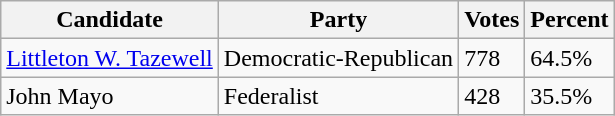<table class=wikitable>
<tr>
<th>Candidate</th>
<th>Party</th>
<th>Votes</th>
<th>Percent</th>
</tr>
<tr>
<td><a href='#'>Littleton W. Tazewell</a></td>
<td>Democratic-Republican</td>
<td>778</td>
<td>64.5%</td>
</tr>
<tr>
<td>John Mayo</td>
<td>Federalist</td>
<td>428</td>
<td>35.5%</td>
</tr>
</table>
